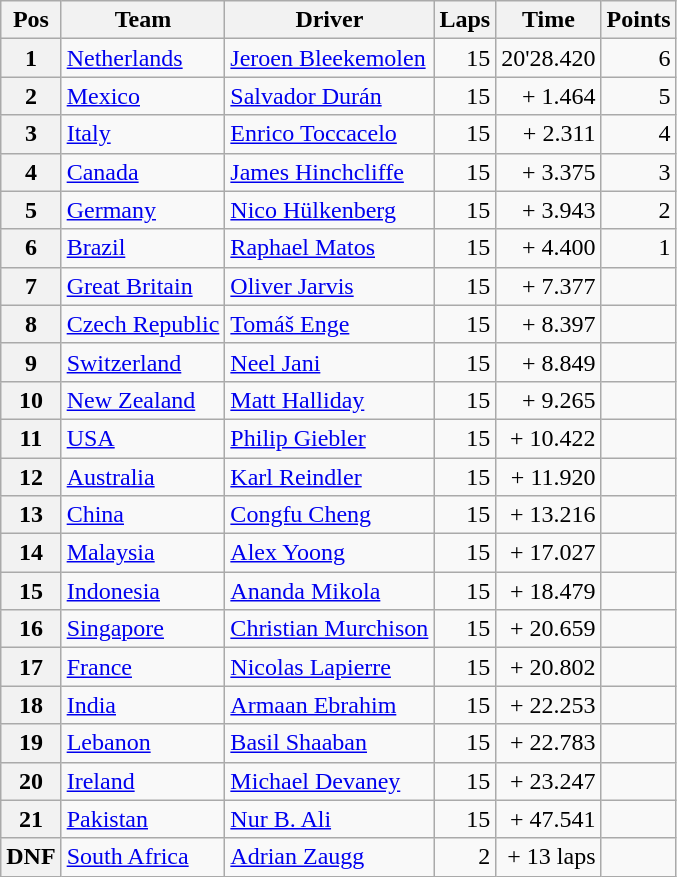<table class="wikitable">
<tr>
<th>Pos</th>
<th>Team</th>
<th>Driver</th>
<th>Laps</th>
<th>Time</th>
<th>Points</th>
</tr>
<tr>
<th>1</th>
<td> <a href='#'>Netherlands</a></td>
<td><a href='#'>Jeroen Bleekemolen</a></td>
<td align="right">15</td>
<td align="right">20'28.420</td>
<td align="right">6</td>
</tr>
<tr>
<th>2</th>
<td> <a href='#'>Mexico</a></td>
<td><a href='#'>Salvador Durán</a></td>
<td align="right">15</td>
<td align="right">+ 1.464</td>
<td align="right">5</td>
</tr>
<tr>
<th>3</th>
<td> <a href='#'>Italy</a></td>
<td><a href='#'>Enrico Toccacelo</a></td>
<td align="right">15</td>
<td align="right">+ 2.311</td>
<td align="right">4</td>
</tr>
<tr>
<th>4</th>
<td> <a href='#'>Canada</a></td>
<td><a href='#'>James Hinchcliffe</a></td>
<td align="right">15</td>
<td align="right">+ 3.375</td>
<td align="right">3</td>
</tr>
<tr>
<th>5</th>
<td> <a href='#'>Germany</a></td>
<td><a href='#'>Nico Hülkenberg</a></td>
<td align="right">15</td>
<td align="right">+ 3.943</td>
<td align="right">2</td>
</tr>
<tr>
<th>6</th>
<td> <a href='#'>Brazil</a></td>
<td><a href='#'>Raphael Matos</a></td>
<td align="right">15</td>
<td align="right">+ 4.400</td>
<td align="right">1</td>
</tr>
<tr>
<th>7</th>
<td> <a href='#'>Great Britain</a></td>
<td><a href='#'>Oliver Jarvis</a></td>
<td align="right">15</td>
<td align="right">+ 7.377</td>
<td align="right"></td>
</tr>
<tr>
<th>8</th>
<td> <a href='#'>Czech Republic</a></td>
<td><a href='#'>Tomáš Enge</a></td>
<td align="right">15</td>
<td align="right">+ 8.397</td>
<td align="right"></td>
</tr>
<tr>
<th>9</th>
<td> <a href='#'>Switzerland</a></td>
<td><a href='#'>Neel Jani</a></td>
<td align="right">15</td>
<td align="right">+ 8.849</td>
<td align="right"></td>
</tr>
<tr>
<th>10</th>
<td> <a href='#'>New Zealand</a></td>
<td><a href='#'>Matt Halliday</a></td>
<td align="right">15</td>
<td align="right">+ 9.265</td>
<td align="right"></td>
</tr>
<tr>
<th>11</th>
<td> <a href='#'>USA</a></td>
<td><a href='#'>Philip Giebler</a></td>
<td align="right">15</td>
<td align="right">+ 10.422</td>
<td align="right"></td>
</tr>
<tr>
<th>12</th>
<td> <a href='#'>Australia</a></td>
<td><a href='#'>Karl Reindler</a></td>
<td align="right">15</td>
<td align="right">+ 11.920</td>
<td align="right"></td>
</tr>
<tr>
<th>13</th>
<td> <a href='#'>China</a></td>
<td><a href='#'>Congfu Cheng</a></td>
<td align="right">15</td>
<td align="right">+ 13.216</td>
<td align="right"></td>
</tr>
<tr>
<th>14</th>
<td> <a href='#'>Malaysia</a></td>
<td><a href='#'>Alex Yoong</a></td>
<td align="right">15</td>
<td align="right">+ 17.027</td>
<td align="right"></td>
</tr>
<tr>
<th>15</th>
<td> <a href='#'>Indonesia</a></td>
<td><a href='#'>Ananda Mikola</a></td>
<td align="right">15</td>
<td align="right">+ 18.479</td>
<td align="right"></td>
</tr>
<tr>
<th>16</th>
<td> <a href='#'>Singapore</a></td>
<td><a href='#'>Christian Murchison</a></td>
<td align="right">15</td>
<td align="right">+ 20.659</td>
<td align="right"></td>
</tr>
<tr>
<th>17</th>
<td> <a href='#'>France</a></td>
<td><a href='#'>Nicolas Lapierre</a></td>
<td align="right">15</td>
<td align="right">+ 20.802</td>
<td align="right"></td>
</tr>
<tr>
<th>18</th>
<td> <a href='#'>India</a></td>
<td><a href='#'>Armaan Ebrahim</a></td>
<td align="right">15</td>
<td align="right">+ 22.253</td>
<td align="right"></td>
</tr>
<tr>
<th>19</th>
<td> <a href='#'>Lebanon</a></td>
<td><a href='#'>Basil Shaaban</a></td>
<td align="right">15</td>
<td align="right">+ 22.783</td>
<td align="right"></td>
</tr>
<tr>
<th>20</th>
<td> <a href='#'>Ireland</a></td>
<td><a href='#'>Michael Devaney</a></td>
<td align="right">15</td>
<td align="right">+ 23.247</td>
<td align="right"></td>
</tr>
<tr>
<th>21</th>
<td> <a href='#'>Pakistan</a></td>
<td><a href='#'>Nur B. Ali</a></td>
<td align="right">15</td>
<td align="right">+ 47.541</td>
<td align="right"></td>
</tr>
<tr>
<th>DNF</th>
<td> <a href='#'>South Africa</a></td>
<td><a href='#'>Adrian Zaugg</a></td>
<td align="right">2</td>
<td align="right">+ 13 laps</td>
<td align="right"></td>
</tr>
</table>
